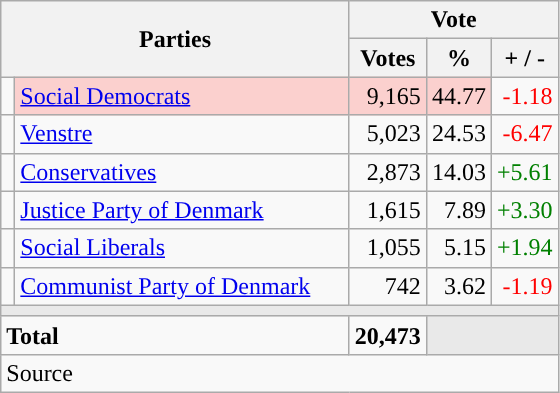<table class="wikitable" style="text-align:right;">
<tr>
<th style="text-align:centre;" rowspan="2" colspan="2" width="225">Parties</th>
<th colspan="3">Vote</th>
</tr>
<tr>
<th width="15">Votes</th>
<th width="15">%</th>
<th width="15">+ / -</th>
</tr>
<tr>
<td width="2" style="color:inherit;background:"></td>
<td bgcolor=#fbd0ce  align="left"><a href='#'>Social Democrats</a></td>
<td bgcolor=#fbd0ce>9,165</td>
<td bgcolor=#fbd0ce>44.77</td>
<td style=color:red;>-1.18</td>
</tr>
<tr>
<td width="2" style="color:inherit;background:"></td>
<td align="left"><a href='#'>Venstre</a></td>
<td>5,023</td>
<td>24.53</td>
<td style=color:red;>-6.47</td>
</tr>
<tr>
<td width="2" style="color:inherit;background:"></td>
<td align="left"><a href='#'>Conservatives</a></td>
<td>2,873</td>
<td>14.03</td>
<td style=color:green;>+5.61</td>
</tr>
<tr>
<td width="2" style="color:inherit;background:"></td>
<td align="left"><a href='#'>Justice Party of Denmark</a></td>
<td>1,615</td>
<td>7.89</td>
<td style=color:green;>+3.30</td>
</tr>
<tr>
<td width="2" style="color:inherit;background:"></td>
<td align="left"><a href='#'>Social Liberals</a></td>
<td>1,055</td>
<td>5.15</td>
<td style=color:green;>+1.94</td>
</tr>
<tr>
<td width="2" style="color:inherit;background:"></td>
<td align="left"><a href='#'>Communist Party of Denmark</a></td>
<td>742</td>
<td>3.62</td>
<td style=color:red;>-1.19</td>
</tr>
<tr>
<td colspan="7" bgcolor="#E9E9E9"></td>
</tr>
<tr>
<td align="left" colspan="2"><strong>Total</strong></td>
<td><strong>20,473</strong></td>
<td bgcolor="#E9E9E9" colspan="2"></td>
</tr>
<tr>
<td align="left" colspan="6">Source</td>
</tr>
</table>
